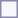<table style="border:1px solid #8888aa; background-color:#f7f8ff; padding:5px; font-size:95%; margin: 0px 12px 12px 0px;">
</table>
